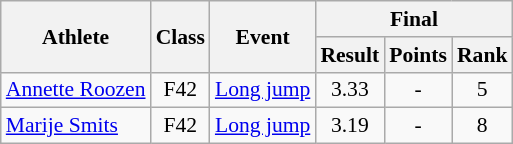<table class=wikitable style="font-size:90%">
<tr>
<th rowspan="2">Athlete</th>
<th rowspan="2">Class</th>
<th rowspan="2">Event</th>
<th colspan="3">Final</th>
</tr>
<tr>
<th>Result</th>
<th>Points</th>
<th>Rank</th>
</tr>
<tr>
<td><a href='#'>Annette Roozen</a></td>
<td style="text-align:center;">F42</td>
<td><a href='#'>Long jump</a></td>
<td style="text-align:center;">3.33</td>
<td style="text-align:center;">-</td>
<td style="text-align:center;">5</td>
</tr>
<tr>
<td><a href='#'>Marije Smits</a></td>
<td style="text-align:center;">F42</td>
<td><a href='#'>Long jump</a></td>
<td style="text-align:center;">3.19</td>
<td style="text-align:center;">-</td>
<td style="text-align:center;">8</td>
</tr>
</table>
